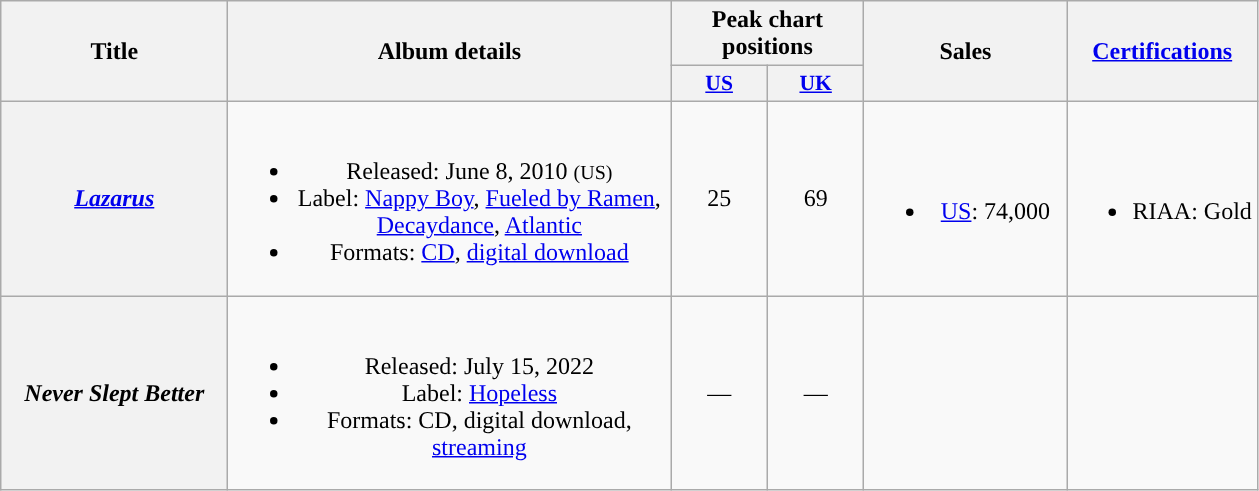<table class="wikitable plainrowheaders" style="text-align:center;">
<tr>
<th scope="col" rowspan="2" style="width:9em;">Title</th>
<th scope="col" rowspan="2" style="width:18em;">Album details</th>
<th scope="col" colspan="2">Peak chart positions</th>
<th scope="col" rowspan="2" style="width:8em;">Sales</th>
<th scope="col" rowspan="2"><a href='#'>Certifications</a></th>
</tr>
<tr>
<th scope="col" style="width:4em;font-size:90%;"><a href='#'>US</a><br></th>
<th scope="col" style="width:4em;font-size:90%;"><a href='#'>UK</a><br></th>
</tr>
<tr>
<th scope="row"><em><a href='#'>Lazarus</a></em></th>
<td><br><ul><li>Released: June 8, 2010 <small>(US)</small></li><li>Label: <a href='#'>Nappy Boy</a>, <a href='#'>Fueled by Ramen</a>, <a href='#'>Decaydance</a>, <a href='#'>Atlantic</a></li><li>Formats: <a href='#'>CD</a>, <a href='#'>digital download</a></li></ul></td>
<td>25</td>
<td>69</td>
<td><br><ul><li><a href='#'>US</a>: 74,000</li></ul></td>
<td><br><ul><li>RIAA: Gold</li></ul></td>
</tr>
<tr>
<th scope="row"><em>Never Slept Better</em></th>
<td><br><ul><li>Released: July 15, 2022</li><li>Label: <a href='#'>Hopeless</a></li><li>Formats: CD, digital download, <a href='#'>streaming</a></li></ul></td>
<td>—</td>
<td>—</td>
<td></td>
<td></td>
</tr>
</table>
